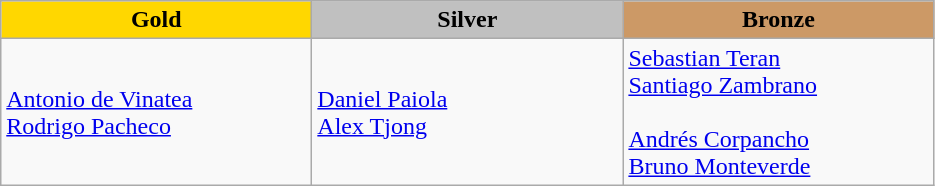<table class="wikitable" style="text-align:left">
<tr align="center">
<td width=200 bgcolor=gold><strong>Gold</strong></td>
<td width=200 bgcolor=silver><strong>Silver</strong></td>
<td width=200 bgcolor=CC9966><strong>Bronze</strong></td>
</tr>
<tr>
<td><a href='#'>Antonio de Vinatea</a><br><a href='#'>Rodrigo Pacheco</a><br><em></em></td>
<td><a href='#'>Daniel Paiola</a><br><a href='#'>Alex Tjong</a><br><em></em></td>
<td><a href='#'>Sebastian Teran</a><br><a href='#'>Santiago Zambrano</a><br><em></em><br><a href='#'>Andrés Corpancho</a><br><a href='#'>Bruno Monteverde</a><br><em></em></td>
</tr>
</table>
